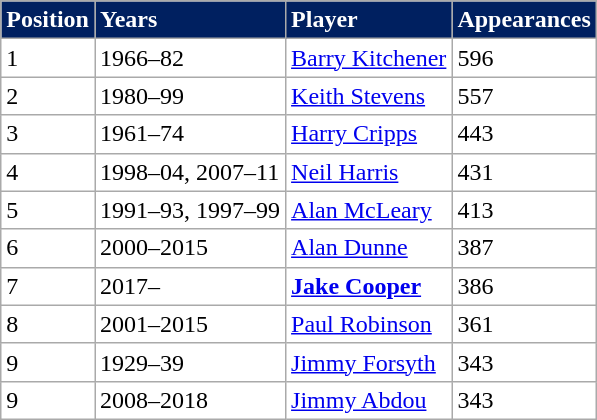<table class="wikitable" style="background:#fff; text-align:left;">
<tr style="font-weight:bold; color:#fff; background:#002060;"|>
<td><strong>Position</strong></td>
<td><strong>Years</strong></td>
<td><strong>Player</strong></td>
<td><strong>Appearances</strong></td>
</tr>
<tr>
<td>1</td>
<td>1966–82</td>
<td> <a href='#'>Barry Kitchener</a></td>
<td>596</td>
</tr>
<tr>
<td>2</td>
<td>1980–99</td>
<td> <a href='#'>Keith Stevens</a></td>
<td>557</td>
</tr>
<tr>
<td>3</td>
<td>1961–74</td>
<td> <a href='#'>Harry Cripps</a></td>
<td>443</td>
</tr>
<tr>
<td>4</td>
<td>1998–04, 2007–11</td>
<td> <a href='#'>Neil Harris</a></td>
<td>431</td>
</tr>
<tr>
<td>5</td>
<td>1991–93, 1997–99</td>
<td> <a href='#'>Alan McLeary</a></td>
<td>413</td>
</tr>
<tr>
<td>6</td>
<td>2000–2015</td>
<td> <a href='#'>Alan Dunne</a></td>
<td>387</td>
</tr>
<tr>
<td>7</td>
<td>2017–</td>
<td> <a href='#'><strong>Jake Cooper</strong></a></td>
<td>386</td>
</tr>
<tr>
<td>8</td>
<td>2001–2015</td>
<td> <a href='#'>Paul Robinson</a></td>
<td>361</td>
</tr>
<tr>
<td>9</td>
<td>1929–39</td>
<td> <a href='#'>Jimmy Forsyth</a></td>
<td>343</td>
</tr>
<tr>
<td>9</td>
<td>2008–2018</td>
<td> <a href='#'>Jimmy Abdou</a></td>
<td>343</td>
</tr>
</table>
